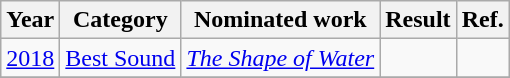<table class="wikitable sortable">
<tr>
<th>Year</th>
<th>Category</th>
<th>Nominated work</th>
<th>Result</th>
<th>Ref.</th>
</tr>
<tr>
<td><a href='#'>2018</a></td>
<td><a href='#'>Best Sound</a></td>
<td><em><a href='#'>The Shape of Water</a></em></td>
<td></td>
<td style="text-align:center;"></td>
</tr>
<tr>
</tr>
</table>
